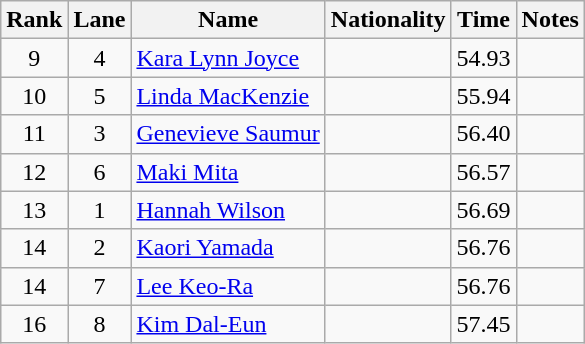<table class="wikitable sortable" style="text-align:center">
<tr>
<th>Rank</th>
<th>Lane</th>
<th>Name</th>
<th>Nationality</th>
<th>Time</th>
<th>Notes</th>
</tr>
<tr>
<td>9</td>
<td>4</td>
<td align=left><a href='#'>Kara Lynn Joyce</a></td>
<td align=left></td>
<td>54.93</td>
<td></td>
</tr>
<tr>
<td>10</td>
<td>5</td>
<td align=left><a href='#'>Linda MacKenzie</a></td>
<td align=left></td>
<td>55.94</td>
<td></td>
</tr>
<tr>
<td>11</td>
<td>3</td>
<td align=left><a href='#'>Genevieve Saumur</a></td>
<td align=left></td>
<td>56.40</td>
<td></td>
</tr>
<tr>
<td>12</td>
<td>6</td>
<td align=left><a href='#'>Maki Mita</a></td>
<td align=left></td>
<td>56.57</td>
<td></td>
</tr>
<tr>
<td>13</td>
<td>1</td>
<td align=left><a href='#'>Hannah Wilson</a></td>
<td align=left></td>
<td>56.69</td>
<td></td>
</tr>
<tr>
<td>14</td>
<td>2</td>
<td align=left><a href='#'>Kaori Yamada</a></td>
<td align=left></td>
<td>56.76</td>
<td></td>
</tr>
<tr>
<td>14</td>
<td>7</td>
<td align=left><a href='#'>Lee Keo-Ra</a></td>
<td align=left></td>
<td>56.76</td>
<td></td>
</tr>
<tr>
<td>16</td>
<td>8</td>
<td align=left><a href='#'>Kim Dal-Eun</a></td>
<td align=left></td>
<td>57.45</td>
<td></td>
</tr>
</table>
